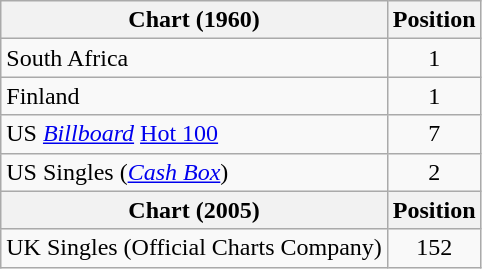<table class="wikitable sortable">
<tr>
<th>Chart (1960)</th>
<th>Position</th>
</tr>
<tr>
<td>South Africa </td>
<td align="center">1</td>
</tr>
<tr>
<td>Finland </td>
<td align="center">1</td>
</tr>
<tr>
<td>US <em><a href='#'>Billboard</a></em> <a href='#'>Hot 100</a></td>
<td align="center">7</td>
</tr>
<tr>
<td>US Singles (<em><a href='#'>Cash Box</a></em>)</td>
<td align="center">2</td>
</tr>
<tr>
<th>Chart (2005)</th>
<th>Position</th>
</tr>
<tr>
<td>UK Singles (Official Charts Company)</td>
<td align="center">152</td>
</tr>
</table>
